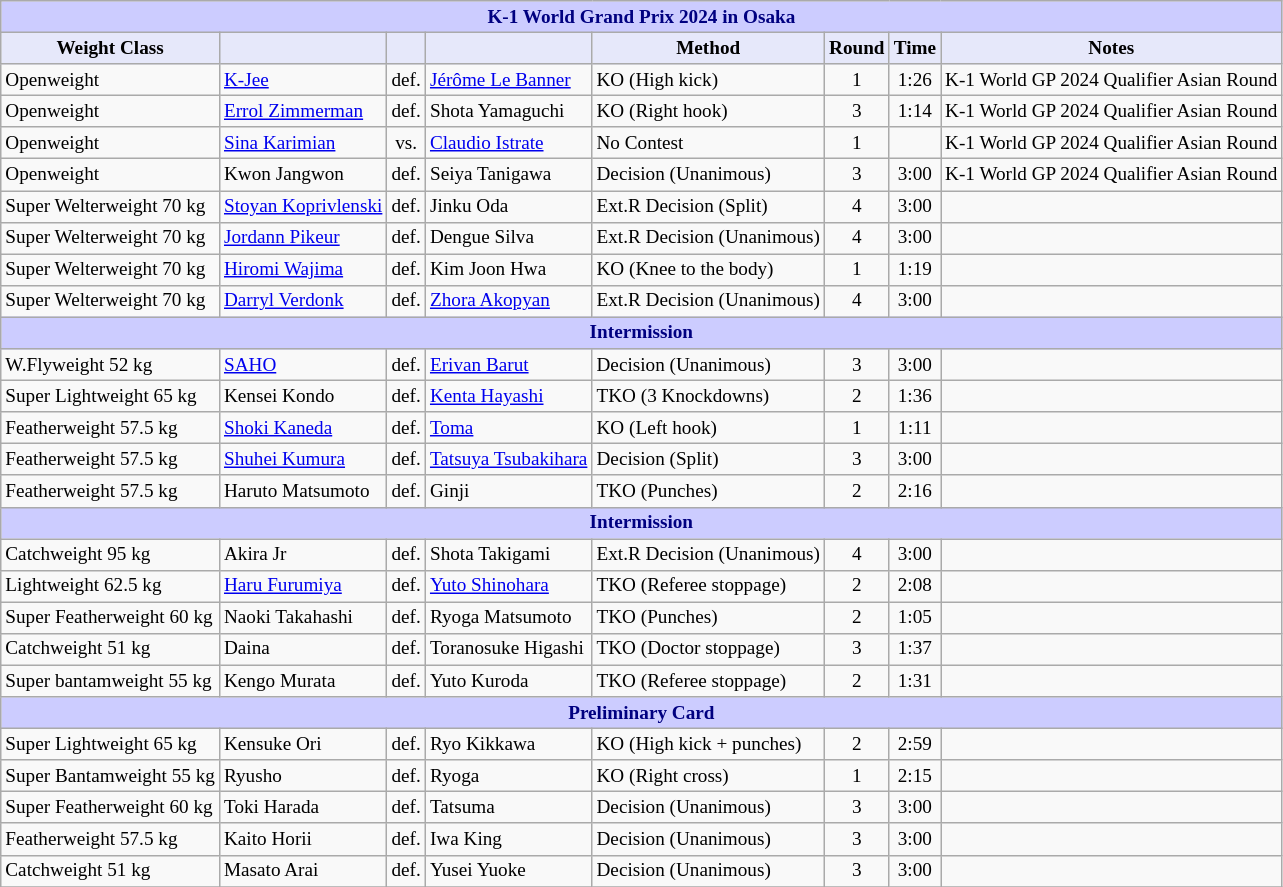<table class="wikitable" style="font-size: 80%;">
<tr>
<th colspan="8" style="background-color: #ccf; color: #000080; text-align: center;"><strong>K-1 World Grand Prix 2024 in Osaka</strong></th>
</tr>
<tr>
<th colspan="1" style="background-color: #E6E8FA; color: #000000; text-align: center;">Weight Class</th>
<th colspan="1" style="background-color: #E6E8FA; color: #000000; text-align: center;"></th>
<th colspan="1" style="background-color: #E6E8FA; color: #000000; text-align: center;"></th>
<th colspan="1" style="background-color: #E6E8FA; color: #000000; text-align: center;"></th>
<th colspan="1" style="background-color: #E6E8FA; color: #000000; text-align: center;">Method</th>
<th colspan="1" style="background-color: #E6E8FA; color: #000000; text-align: center;">Round</th>
<th colspan="1" style="background-color: #E6E8FA; color: #000000; text-align: center;">Time</th>
<th colspan="1" style="background-color: #E6E8FA; color: #000000; text-align: center;">Notes</th>
</tr>
<tr>
<td>Openweight</td>
<td> <a href='#'>K-Jee</a></td>
<td align=center>def.</td>
<td> <a href='#'>Jérôme Le Banner</a></td>
<td>KO (High kick)</td>
<td align=center>1</td>
<td align=center>1:26</td>
<td>K-1 World GP 2024 Qualifier Asian Round</td>
</tr>
<tr>
<td>Openweight</td>
<td> <a href='#'>Errol Zimmerman</a></td>
<td align=center>def.</td>
<td> Shota Yamaguchi</td>
<td>KO (Right hook)</td>
<td align=center>3</td>
<td align=center>1:14</td>
<td>K-1 World GP 2024 Qualifier Asian Round</td>
</tr>
<tr>
<td>Openweight</td>
<td> <a href='#'>Sina Karimian</a></td>
<td align=center>vs.</td>
<td> <a href='#'>Claudio Istrate</a></td>
<td>No Contest</td>
<td align=center>1</td>
<td align=center></td>
<td>K-1 World GP 2024 Qualifier Asian Round</td>
</tr>
<tr>
<td>Openweight</td>
<td> Kwon Jangwon</td>
<td align=center>def.</td>
<td> Seiya Tanigawa</td>
<td>Decision (Unanimous)</td>
<td align=center>3</td>
<td align=center>3:00</td>
<td>K-1 World GP 2024 Qualifier Asian Round</td>
</tr>
<tr>
<td>Super Welterweight 70 kg</td>
<td> <a href='#'>Stoyan Koprivlenski</a></td>
<td align=center>def.</td>
<td> Jinku Oda</td>
<td>Ext.R Decision (Split)</td>
<td align=center>4</td>
<td align=center>3:00</td>
<td></td>
</tr>
<tr>
<td>Super Welterweight 70 kg</td>
<td> <a href='#'>Jordann Pikeur</a></td>
<td align=center>def.</td>
<td> Dengue Silva</td>
<td>Ext.R Decision (Unanimous)</td>
<td align=center>4</td>
<td align=center>3:00</td>
<td></td>
</tr>
<tr>
<td>Super Welterweight 70 kg</td>
<td> <a href='#'>Hiromi Wajima</a></td>
<td align=center>def.</td>
<td> Kim Joon Hwa</td>
<td>KO (Knee to the body)</td>
<td align=center>1</td>
<td align=center>1:19</td>
<td></td>
</tr>
<tr>
<td>Super Welterweight 70 kg</td>
<td> <a href='#'>Darryl Verdonk</a></td>
<td align=center>def.</td>
<td> <a href='#'>Zhora Akopyan</a></td>
<td>Ext.R Decision (Unanimous)</td>
<td align=center>4</td>
<td align=center>3:00</td>
<td></td>
</tr>
<tr>
<th colspan="8" style="background-color: #ccf; color: #000080; text-align: center;"><strong>Intermission</strong></th>
</tr>
<tr>
<td>W.Flyweight 52 kg</td>
<td> <a href='#'>SAHO</a></td>
<td align=center>def.</td>
<td> <a href='#'>Erivan Barut</a></td>
<td>Decision (Unanimous)</td>
<td align=center>3</td>
<td align=center>3:00</td>
<td></td>
</tr>
<tr>
<td>Super Lightweight 65 kg</td>
<td> Kensei Kondo</td>
<td align=center>def.</td>
<td> <a href='#'>Kenta Hayashi</a></td>
<td>TKO (3 Knockdowns)</td>
<td align=center>2</td>
<td align=center>1:36</td>
<td></td>
</tr>
<tr>
<td>Featherweight 57.5 kg</td>
<td> <a href='#'>Shoki Kaneda</a></td>
<td align=center>def.</td>
<td> <a href='#'>Toma</a></td>
<td>KO (Left hook)</td>
<td align=center>1</td>
<td align=center>1:11</td>
<td></td>
</tr>
<tr>
<td>Featherweight 57.5 kg</td>
<td> <a href='#'>Shuhei Kumura</a></td>
<td align=center>def.</td>
<td> <a href='#'>Tatsuya Tsubakihara</a></td>
<td>Decision (Split)</td>
<td align=center>3</td>
<td align=center>3:00</td>
<td></td>
</tr>
<tr>
<td>Featherweight 57.5 kg</td>
<td> Haruto Matsumoto</td>
<td align=center>def.</td>
<td> Ginji</td>
<td>TKO (Punches)</td>
<td align=center>2</td>
<td align=center>2:16</td>
<td></td>
</tr>
<tr>
<th colspan="8" style="background-color: #ccf; color: #000080; text-align: center;"><strong>Intermission</strong></th>
</tr>
<tr>
<td>Catchweight 95 kg</td>
<td> Akira Jr</td>
<td align=center>def.</td>
<td> Shota Takigami</td>
<td>Ext.R Decision (Unanimous)</td>
<td align=center>4</td>
<td align=center>3:00</td>
<td></td>
</tr>
<tr>
<td>Lightweight 62.5 kg</td>
<td> <a href='#'>Haru Furumiya</a></td>
<td align=center>def.</td>
<td> <a href='#'>Yuto Shinohara</a></td>
<td>TKO (Referee stoppage)</td>
<td align=center>2</td>
<td align=center>2:08</td>
<td></td>
</tr>
<tr>
<td>Super Featherweight 60 kg</td>
<td> Naoki Takahashi</td>
<td align=center>def.</td>
<td> Ryoga Matsumoto</td>
<td>TKO (Punches)</td>
<td align=center>2</td>
<td align=center>1:05</td>
<td></td>
</tr>
<tr>
<td>Catchweight 51 kg</td>
<td> Daina</td>
<td align=center>def.</td>
<td> Toranosuke Higashi</td>
<td>TKO (Doctor stoppage)</td>
<td align=center>3</td>
<td align=center>1:37</td>
<td></td>
</tr>
<tr>
<td>Super bantamweight 55 kg</td>
<td> Kengo Murata</td>
<td align=center>def.</td>
<td> Yuto Kuroda</td>
<td>TKO (Referee stoppage)</td>
<td align=center>2</td>
<td align=center>1:31</td>
<td></td>
</tr>
<tr>
<th colspan="8" style="background-color: #ccf; color: #000080; text-align: center;"><strong>Preliminary Card</strong></th>
</tr>
<tr>
<td>Super Lightweight 65 kg</td>
<td> Kensuke Ori</td>
<td align=center>def.</td>
<td> Ryo Kikkawa</td>
<td>KO (High kick + punches)</td>
<td align=center>2</td>
<td align=center>2:59</td>
<td></td>
</tr>
<tr>
<td>Super Bantamweight 55 kg</td>
<td> Ryusho</td>
<td align=center>def.</td>
<td> Ryoga</td>
<td>KO (Right cross)</td>
<td align=center>1</td>
<td align=center>2:15</td>
<td></td>
</tr>
<tr>
<td>Super Featherweight 60 kg</td>
<td> Toki Harada</td>
<td align=center>def.</td>
<td> Tatsuma</td>
<td>Decision (Unanimous)</td>
<td align=center>3</td>
<td align=center>3:00</td>
<td></td>
</tr>
<tr>
<td>Featherweight 57.5 kg</td>
<td> Kaito Horii</td>
<td align=center>def.</td>
<td> Iwa King</td>
<td>Decision (Unanimous)</td>
<td align=center>3</td>
<td align=center>3:00</td>
<td></td>
</tr>
<tr>
<td>Catchweight 51 kg</td>
<td> Masato Arai</td>
<td align=center>def.</td>
<td> Yusei Yuoke</td>
<td>Decision (Unanimous)</td>
<td align=center>3</td>
<td align=center>3:00</td>
<td></td>
</tr>
<tr>
</tr>
</table>
